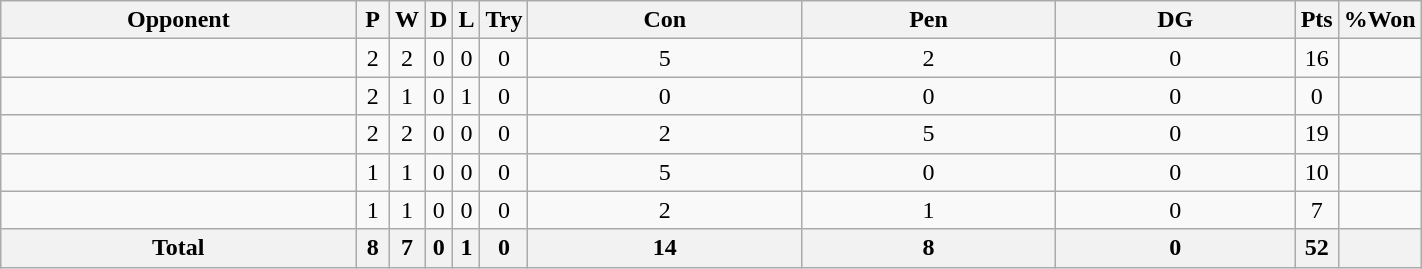<table class="wikitable sortable" style="text-align:center;width:75%">
<tr>
<th style="width:25%;">Opponent</th>
<th abbr="Played" style="width:15px;">P</th>
<th abbr="Won" style="width:10px;">W</th>
<th abbr="Drawn" style="width:10px;">D</th>
<th abbr="Lost" style="width:10px;">L</th>
<th abbr="Tries" style="width:15px;">Try</th>
<th>Con</th>
<th>Pen</th>
<th>DG</th>
<th abbr="Points" style="width:18px;">Pts</th>
<th abbr="Won" style="width:15px;">%Won</th>
</tr>
<tr>
<td align="left"></td>
<td>2</td>
<td>2</td>
<td>0</td>
<td>0</td>
<td>0</td>
<td>5</td>
<td>2</td>
<td>0</td>
<td>16</td>
<td></td>
</tr>
<tr>
<td align="left"></td>
<td>2</td>
<td>1</td>
<td>0</td>
<td>1</td>
<td>0</td>
<td>0</td>
<td>0</td>
<td>0</td>
<td>0</td>
<td></td>
</tr>
<tr>
<td align="left"></td>
<td>2</td>
<td>2</td>
<td>0</td>
<td>0</td>
<td>0</td>
<td>2</td>
<td>5</td>
<td>0</td>
<td>19</td>
<td></td>
</tr>
<tr>
<td align="left"></td>
<td>1</td>
<td>1</td>
<td>0</td>
<td>0</td>
<td>0</td>
<td>5</td>
<td>0</td>
<td>0</td>
<td>10</td>
<td></td>
</tr>
<tr>
<td align="left"></td>
<td>1</td>
<td>1</td>
<td>0</td>
<td>0</td>
<td>0</td>
<td>2</td>
<td>1</td>
<td>0</td>
<td>7</td>
<td></td>
</tr>
<tr>
<th>Total</th>
<th>8</th>
<th>7</th>
<th>0</th>
<th>1</th>
<th>0</th>
<th>14</th>
<th>8</th>
<th>0</th>
<th>52</th>
<th></th>
</tr>
</table>
